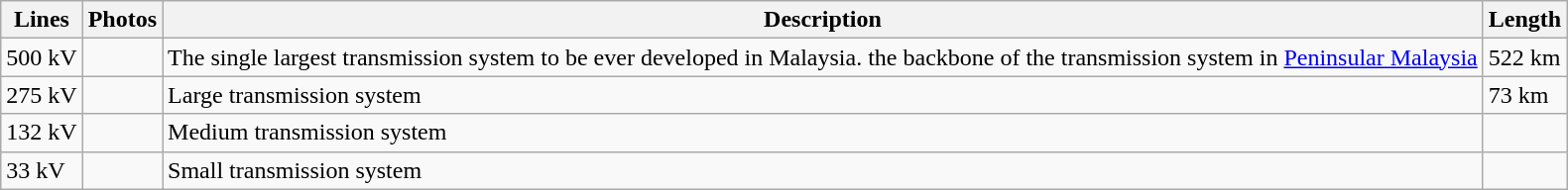<table class="wikitable">
<tr>
<th>Lines</th>
<th>Photos</th>
<th>Description</th>
<th>Length</th>
</tr>
<tr>
<td>500 kV</td>
<td></td>
<td>The single largest transmission system to be ever developed in Malaysia. the backbone of the transmission system in <a href='#'>Peninsular Malaysia</a></td>
<td>522 km</td>
</tr>
<tr>
<td>275 kV</td>
<td></td>
<td>Large transmission system</td>
<td>73 km</td>
</tr>
<tr>
<td>132 kV</td>
<td></td>
<td>Medium transmission system</td>
<td></td>
</tr>
<tr>
<td>33 kV</td>
<td></td>
<td>Small transmission system</td>
<td></td>
</tr>
</table>
